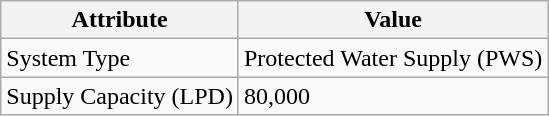<table class="wikitable">
<tr>
<th>Attribute</th>
<th>Value</th>
</tr>
<tr>
<td>System Type</td>
<td>Protected Water Supply (PWS)</td>
</tr>
<tr>
<td>Supply Capacity (LPD)</td>
<td>80,000</td>
</tr>
</table>
